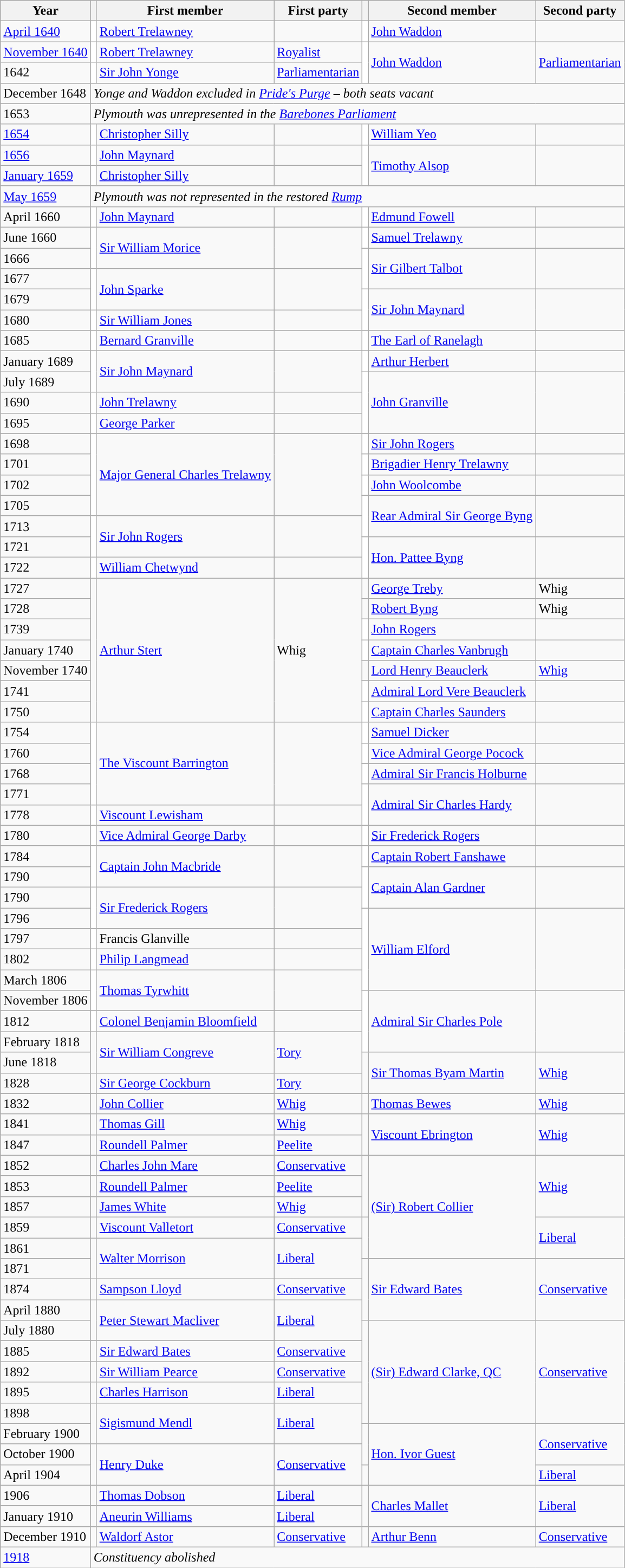<table class="wikitable">
<tr>
<th>Year</th>
<th></th>
<th>First member</th>
<th>First party</th>
<th></th>
<th>Second member</th>
<th>Second party</th>
</tr>
<tr>
<td><a href='#'>April 1640</a></td>
<td style="color:inherit;background-color: white"></td>
<td><a href='#'>Robert Trelawney</a></td>
<td></td>
<td style="color:inherit;background-color: white"></td>
<td><a href='#'>John Waddon</a></td>
<td></td>
</tr>
<tr>
<td><a href='#'>November 1640</a></td>
<td style="color:inherit;background-color: white"></td>
<td><a href='#'>Robert Trelawney</a></td>
<td><a href='#'>Royalist</a></td>
<td rowspan="2" style="color:inherit;background-color: white"></td>
<td rowspan="2"><a href='#'>John Waddon</a></td>
<td rowspan="2"><a href='#'>Parliamentarian</a></td>
</tr>
<tr>
<td>1642</td>
<td style="color:inherit;background-color: white"></td>
<td><a href='#'>Sir John Yonge</a></td>
<td><a href='#'>Parliamentarian</a></td>
</tr>
<tr>
<td>December 1648</td>
<td colspan="6"><em>Yonge and Waddon excluded in <a href='#'>Pride's Purge</a> – both seats vacant</em></td>
</tr>
<tr>
<td>1653</td>
<td colspan="6"><em>Plymouth was unrepresented in the <a href='#'>Barebones Parliament</a></em></td>
</tr>
<tr>
<td><a href='#'>1654</a></td>
<td style="color:inherit;background-color: white"></td>
<td><a href='#'>Christopher Silly</a></td>
<td></td>
<td style="color:inherit;background-color: white"></td>
<td><a href='#'>William Yeo</a></td>
<td></td>
</tr>
<tr>
<td><a href='#'>1656</a></td>
<td style="color:inherit;background-color: white"></td>
<td><a href='#'>John Maynard</a></td>
<td></td>
<td rowspan="2" style="color:inherit;background-color: white"></td>
<td rowspan="2"><a href='#'>Timothy Alsop</a></td>
<td rowspan="2"></td>
</tr>
<tr>
<td><a href='#'>January 1659</a></td>
<td style="color:inherit;background-color: white"></td>
<td><a href='#'>Christopher Silly</a></td>
<td></td>
</tr>
<tr>
<td><a href='#'>May 1659</a></td>
<td colspan="6"><em>Plymouth was not represented in the restored <a href='#'>Rump</a></em></td>
</tr>
<tr>
<td>April 1660</td>
<td style="color:inherit;background-color: white"></td>
<td><a href='#'>John Maynard</a></td>
<td></td>
<td style="color:inherit;background-color: white"></td>
<td><a href='#'>Edmund Fowell</a></td>
<td></td>
</tr>
<tr>
<td>June 1660</td>
<td rowspan="2" style="color:inherit;background-color: white"></td>
<td rowspan="2"><a href='#'>Sir William Morice</a></td>
<td rowspan="2"></td>
<td style="color:inherit;background-color: white"></td>
<td><a href='#'>Samuel Trelawny</a></td>
<td></td>
</tr>
<tr>
<td>1666</td>
<td rowspan="2" style="color:inherit;background-color: white"></td>
<td rowspan="2"><a href='#'>Sir Gilbert Talbot</a></td>
<td rowspan="2"></td>
</tr>
<tr>
<td>1677</td>
<td rowspan="2" style="color:inherit;background-color: white"></td>
<td rowspan="2"><a href='#'>John Sparke</a></td>
<td rowspan="2"></td>
</tr>
<tr>
<td>1679</td>
<td rowspan="2" style="color:inherit;background-color: white"></td>
<td rowspan="2"><a href='#'>Sir John Maynard</a></td>
<td rowspan="2"></td>
</tr>
<tr>
<td>1680</td>
<td style="color:inherit;background-color: white"></td>
<td><a href='#'>Sir William Jones</a></td>
<td></td>
</tr>
<tr>
<td>1685</td>
<td style="color:inherit;background-color: white"></td>
<td><a href='#'>Bernard Granville</a></td>
<td></td>
<td style="color:inherit;background-color: white"></td>
<td><a href='#'>The Earl of Ranelagh</a></td>
<td></td>
</tr>
<tr>
<td>January 1689</td>
<td rowspan="2" style="color:inherit;background-color: white"></td>
<td rowspan="2"><a href='#'>Sir John Maynard</a></td>
<td rowspan="2"></td>
<td style="color:inherit;background-color: white"></td>
<td><a href='#'>Arthur Herbert</a></td>
<td></td>
</tr>
<tr>
<td>July 1689</td>
<td rowspan="3" style="color:inherit;background-color: white"></td>
<td rowspan="3"><a href='#'>John Granville</a></td>
<td rowspan="3"></td>
</tr>
<tr>
<td>1690</td>
<td style="color:inherit;background-color: white"></td>
<td><a href='#'>John Trelawny</a></td>
<td></td>
</tr>
<tr>
<td>1695</td>
<td style="color:inherit;background-color: white"></td>
<td><a href='#'>George Parker</a></td>
<td></td>
</tr>
<tr>
<td>1698</td>
<td rowspan="4" style="color:inherit;background-color: white"></td>
<td rowspan="4"><a href='#'>Major General Charles Trelawny</a></td>
<td rowspan="4"></td>
<td style="color:inherit;background-color: white"></td>
<td><a href='#'>Sir John Rogers</a></td>
<td></td>
</tr>
<tr>
<td>1701</td>
<td style="color:inherit;background-color: white"></td>
<td><a href='#'>Brigadier Henry Trelawny</a></td>
<td></td>
</tr>
<tr>
<td>1702</td>
<td style="color:inherit;background-color: white"></td>
<td><a href='#'>John Woolcombe</a></td>
<td></td>
</tr>
<tr>
<td>1705</td>
<td rowspan="2" style="color:inherit;background-color: white"></td>
<td rowspan="2"><a href='#'>Rear Admiral Sir George Byng</a></td>
<td rowspan="2"></td>
</tr>
<tr>
<td>1713</td>
<td rowspan="2" style="color:inherit;background-color: white"></td>
<td rowspan="2"><a href='#'>Sir John Rogers</a></td>
<td rowspan="2"></td>
</tr>
<tr>
<td>1721</td>
<td rowspan="2" style="color:inherit;background-color: white"></td>
<td rowspan="2"><a href='#'>Hon. Pattee Byng</a></td>
<td rowspan="2"></td>
</tr>
<tr>
<td>1722</td>
<td style="color:inherit;background-color: white"></td>
<td><a href='#'>William Chetwynd</a></td>
<td></td>
</tr>
<tr>
<td>1727</td>
<td rowspan="7" style="color:inherit;background-color: "></td>
<td rowspan="7"><a href='#'>Arthur Stert</a></td>
<td rowspan="7">Whig</td>
<td style="color:inherit;background-color: "></td>
<td><a href='#'>George Treby</a></td>
<td>Whig</td>
</tr>
<tr>
<td>1728</td>
<td style="color:inherit;background-color: "></td>
<td><a href='#'>Robert Byng</a></td>
<td>Whig</td>
</tr>
<tr>
<td>1739</td>
<td style="color:inherit;background-color: white"></td>
<td><a href='#'>John Rogers</a></td>
<td></td>
</tr>
<tr>
<td>January 1740</td>
<td style="color:inherit;background-color: white"></td>
<td><a href='#'>Captain Charles Vanbrugh</a></td>
<td></td>
</tr>
<tr>
<td>November 1740</td>
<td style="color:inherit;background-color: "></td>
<td><a href='#'>Lord Henry Beauclerk</a></td>
<td><a href='#'>Whig</a></td>
</tr>
<tr>
<td>1741</td>
<td style="color:inherit;background-color: white"></td>
<td><a href='#'>Admiral Lord Vere Beauclerk</a></td>
<td></td>
</tr>
<tr>
<td>1750</td>
<td style="color:inherit;background-color: white"></td>
<td><a href='#'>Captain Charles Saunders</a></td>
<td></td>
</tr>
<tr>
<td>1754</td>
<td rowspan="4" style="color:inherit;background-color: white"></td>
<td rowspan="4"><a href='#'>The Viscount Barrington</a></td>
<td rowspan="4"></td>
<td style="color:inherit;background-color: white"></td>
<td><a href='#'>Samuel Dicker</a></td>
<td></td>
</tr>
<tr>
<td>1760</td>
<td style="color:inherit;background-color: white"></td>
<td><a href='#'>Vice Admiral George Pocock</a></td>
<td></td>
</tr>
<tr>
<td>1768</td>
<td style="color:inherit;background-color: white"></td>
<td><a href='#'>Admiral Sir Francis Holburne</a></td>
<td></td>
</tr>
<tr>
<td>1771</td>
<td rowspan="2" style="color:inherit;background-color: white"></td>
<td rowspan="2"><a href='#'>Admiral Sir Charles Hardy</a></td>
<td rowspan="2"></td>
</tr>
<tr>
<td>1778</td>
<td style="color:inherit;background-color: white"></td>
<td><a href='#'>Viscount Lewisham</a></td>
<td></td>
</tr>
<tr>
<td>1780</td>
<td style="color:inherit;background-color: white"></td>
<td><a href='#'>Vice Admiral George Darby</a></td>
<td></td>
<td style="color:inherit;background-color: white"></td>
<td><a href='#'>Sir Frederick Rogers</a></td>
<td></td>
</tr>
<tr>
<td>1784</td>
<td rowspan="2" style="color:inherit;background-color: white"></td>
<td rowspan="2"><a href='#'>Captain John Macbride</a></td>
<td rowspan="2"></td>
<td style="color:inherit;background-color: white"></td>
<td><a href='#'>Captain Robert Fanshawe</a></td>
<td></td>
</tr>
<tr>
<td>1790</td>
<td rowspan="2" style="color:inherit;background-color: white"></td>
<td rowspan="2"><a href='#'>Captain Alan Gardner</a></td>
<td rowspan="2"></td>
</tr>
<tr>
<td>1790</td>
<td rowspan="2" style="color:inherit;background-color: white"></td>
<td rowspan="2"><a href='#'>Sir Frederick Rogers</a></td>
<td rowspan="2"></td>
</tr>
<tr>
<td>1796</td>
<td rowspan="4" style="color:inherit;background-color: white"></td>
<td rowspan="4"><a href='#'>William Elford</a></td>
<td rowspan="4"></td>
</tr>
<tr>
<td>1797</td>
<td style="color:inherit;background-color: white"></td>
<td>Francis Glanville</td>
<td></td>
</tr>
<tr>
<td>1802</td>
<td style="color:inherit;background-color: white"></td>
<td><a href='#'>Philip Langmead</a></td>
<td></td>
</tr>
<tr>
<td>March 1806</td>
<td rowspan="2" style="color:inherit;background-color: white"></td>
<td rowspan="2"><a href='#'>Thomas Tyrwhitt</a></td>
<td rowspan="2"></td>
</tr>
<tr>
<td>November 1806</td>
<td rowspan="3" style="color:inherit;background-color: white"></td>
<td rowspan="3"><a href='#'>Admiral Sir Charles Pole</a></td>
<td rowspan="3"></td>
</tr>
<tr>
<td>1812</td>
<td style="color:inherit;background-color: white"></td>
<td><a href='#'>Colonel Benjamin Bloomfield</a></td>
<td></td>
</tr>
<tr>
<td>February 1818</td>
<td rowspan="2" style="color:inherit;background-color: "></td>
<td rowspan="2"><a href='#'>Sir William Congreve</a></td>
<td rowspan="2"><a href='#'>Tory</a></td>
</tr>
<tr>
<td>June 1818</td>
<td rowspan="2" style="color:inherit;background-color: "></td>
<td rowspan="2"><a href='#'>Sir Thomas Byam Martin</a></td>
<td rowspan="2"><a href='#'>Whig</a></td>
</tr>
<tr>
<td>1828</td>
<td style="color:inherit;background-color: "></td>
<td><a href='#'>Sir George Cockburn</a></td>
<td><a href='#'>Tory</a></td>
</tr>
<tr>
<td>1832</td>
<td style="color:inherit;background-color: "></td>
<td><a href='#'>John Collier</a></td>
<td><a href='#'>Whig</a></td>
<td style="color:inherit;background-color: "></td>
<td><a href='#'>Thomas Bewes</a></td>
<td><a href='#'>Whig</a></td>
</tr>
<tr>
<td>1841</td>
<td style="color:inherit;background-color: "></td>
<td><a href='#'>Thomas Gill</a></td>
<td><a href='#'>Whig</a></td>
<td rowspan="2" style="color:inherit;background-color: "></td>
<td rowspan="2"><a href='#'>Viscount Ebrington</a></td>
<td rowspan="2"><a href='#'>Whig</a></td>
</tr>
<tr>
<td>1847</td>
<td style="color:inherit;background-color: "></td>
<td><a href='#'>Roundell Palmer</a></td>
<td><a href='#'>Peelite</a></td>
</tr>
<tr>
<td>1852</td>
<td style="color:inherit;background-color: "></td>
<td><a href='#'>Charles John Mare</a></td>
<td><a href='#'>Conservative</a></td>
<td rowspan="3" style="color:inherit;background-color: "></td>
<td rowspan="5"><a href='#'>(Sir) Robert Collier</a></td>
<td rowspan="3"><a href='#'>Whig</a></td>
</tr>
<tr>
<td>1853</td>
<td style="color:inherit;background-color: "></td>
<td><a href='#'>Roundell Palmer</a></td>
<td><a href='#'>Peelite</a></td>
</tr>
<tr>
<td>1857</td>
<td style="color:inherit;background-color: "></td>
<td><a href='#'>James White</a></td>
<td><a href='#'>Whig</a></td>
</tr>
<tr>
<td>1859</td>
<td style="color:inherit;background-color: "></td>
<td><a href='#'>Viscount Valletort</a></td>
<td><a href='#'>Conservative</a></td>
<td rowspan="2" style="color:inherit;background-color: "></td>
<td rowspan="2"><a href='#'>Liberal</a></td>
</tr>
<tr>
<td>1861</td>
<td rowspan="2" style="color:inherit;background-color: "></td>
<td rowspan="2"><a href='#'>Walter Morrison</a></td>
<td rowspan="2"><a href='#'>Liberal</a></td>
</tr>
<tr>
<td>1871</td>
<td rowspan="3" style="color:inherit;background-color: "></td>
<td rowspan="3"><a href='#'>Sir Edward Bates</a></td>
<td rowspan="3"><a href='#'>Conservative</a></td>
</tr>
<tr>
<td>1874</td>
<td style="color:inherit;background-color: "></td>
<td><a href='#'>Sampson Lloyd</a></td>
<td><a href='#'>Conservative</a></td>
</tr>
<tr>
<td>April 1880</td>
<td rowspan="2" style="color:inherit;background-color: "></td>
<td rowspan="2"><a href='#'>Peter Stewart Macliver</a></td>
<td rowspan="2"><a href='#'>Liberal</a></td>
</tr>
<tr>
<td>July 1880</td>
<td rowspan="5" style="color:inherit;background-color: "></td>
<td rowspan="5"><a href='#'>(Sir) Edward Clarke, QC</a></td>
<td rowspan="5"><a href='#'>Conservative</a></td>
</tr>
<tr>
<td>1885</td>
<td style="color:inherit;background-color: "></td>
<td><a href='#'>Sir Edward Bates</a></td>
<td><a href='#'>Conservative</a></td>
</tr>
<tr>
<td>1892</td>
<td style="color:inherit;background-color: "></td>
<td><a href='#'>Sir William Pearce</a></td>
<td><a href='#'>Conservative</a></td>
</tr>
<tr>
<td>1895</td>
<td style="color:inherit;background-color: "></td>
<td><a href='#'>Charles Harrison</a></td>
<td><a href='#'>Liberal</a></td>
</tr>
<tr>
<td>1898</td>
<td rowspan="2" style="color:inherit;background-color: "></td>
<td rowspan="2"><a href='#'>Sigismund Mendl</a></td>
<td rowspan="2"><a href='#'>Liberal</a></td>
</tr>
<tr>
<td>February 1900</td>
<td rowspan="2" style="color:inherit;background-color: "></td>
<td rowspan="3"><a href='#'>Hon. Ivor Guest</a></td>
<td rowspan="2"><a href='#'>Conservative</a></td>
</tr>
<tr>
<td>October 1900</td>
<td rowspan="2" style="color:inherit;background-color: "></td>
<td rowspan="2"><a href='#'>Henry Duke</a></td>
<td rowspan="2"><a href='#'>Conservative</a></td>
</tr>
<tr>
<td>April 1904</td>
<td style="color:inherit;background-color: "></td>
<td><a href='#'>Liberal</a></td>
</tr>
<tr>
<td>1906</td>
<td style="color:inherit;background-color: "></td>
<td><a href='#'>Thomas Dobson</a></td>
<td><a href='#'>Liberal</a></td>
<td rowspan="2" style="color:inherit;background-color: "></td>
<td rowspan="2"><a href='#'>Charles Mallet</a></td>
<td rowspan="2"><a href='#'>Liberal</a></td>
</tr>
<tr>
<td>January 1910</td>
<td style="color:inherit;background-color: "></td>
<td><a href='#'>Aneurin Williams</a></td>
<td><a href='#'>Liberal</a></td>
</tr>
<tr>
<td>December 1910</td>
<td style="color:inherit;background-color: "></td>
<td><a href='#'>Waldorf Astor</a></td>
<td><a href='#'>Conservative</a></td>
<td style="color:inherit;background-color: "></td>
<td><a href='#'>Arthur Benn</a></td>
<td><a href='#'>Conservative</a></td>
</tr>
<tr>
<td><a href='#'>1918</a></td>
<td colspan="6"><em>Constituency abolished</em></td>
</tr>
</table>
